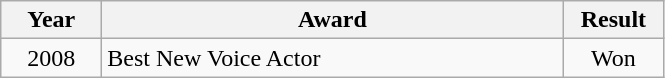<table class="wikitable">
<tr>
<th width=60>Year</th>
<th width=300>Award</th>
<th width=60>Result</th>
</tr>
<tr>
<td align="center">2008</td>
<td>Best New Voice Actor</td>
<td align="center">Won</td>
</tr>
</table>
